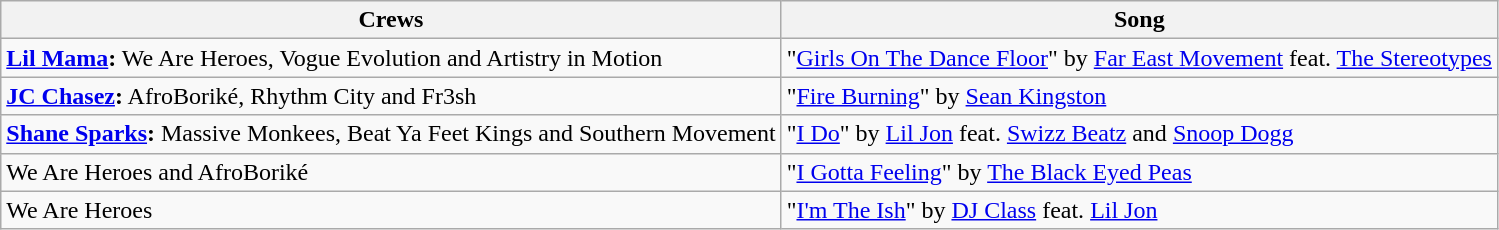<table class="wikitable">
<tr>
<th>Crews</th>
<th>Song</th>
</tr>
<tr>
<td><strong><a href='#'>Lil Mama</a>:</strong> We Are Heroes, Vogue Evolution and Artistry in Motion</td>
<td>"<a href='#'>Girls On The Dance Floor</a>" by <a href='#'>Far East Movement</a> feat. <a href='#'>The Stereotypes</a></td>
</tr>
<tr>
<td><strong><a href='#'>JC Chasez</a>:</strong> AfroBoriké, Rhythm City and Fr3sh</td>
<td>"<a href='#'>Fire Burning</a>" by <a href='#'>Sean Kingston</a></td>
</tr>
<tr>
<td><strong><a href='#'>Shane Sparks</a>:</strong> Massive Monkees, Beat Ya Feet Kings and Southern Movement</td>
<td>"<a href='#'>I Do</a>" by <a href='#'>Lil Jon</a> feat. <a href='#'>Swizz Beatz</a> and <a href='#'>Snoop Dogg</a></td>
</tr>
<tr>
<td>We Are Heroes and AfroBoriké</td>
<td>"<a href='#'>I Gotta Feeling</a>" by <a href='#'>The Black Eyed Peas</a></td>
</tr>
<tr>
<td>We Are Heroes</td>
<td>"<a href='#'>I'm The Ish</a>" by <a href='#'>DJ Class</a> feat. <a href='#'>Lil Jon</a></td>
</tr>
</table>
